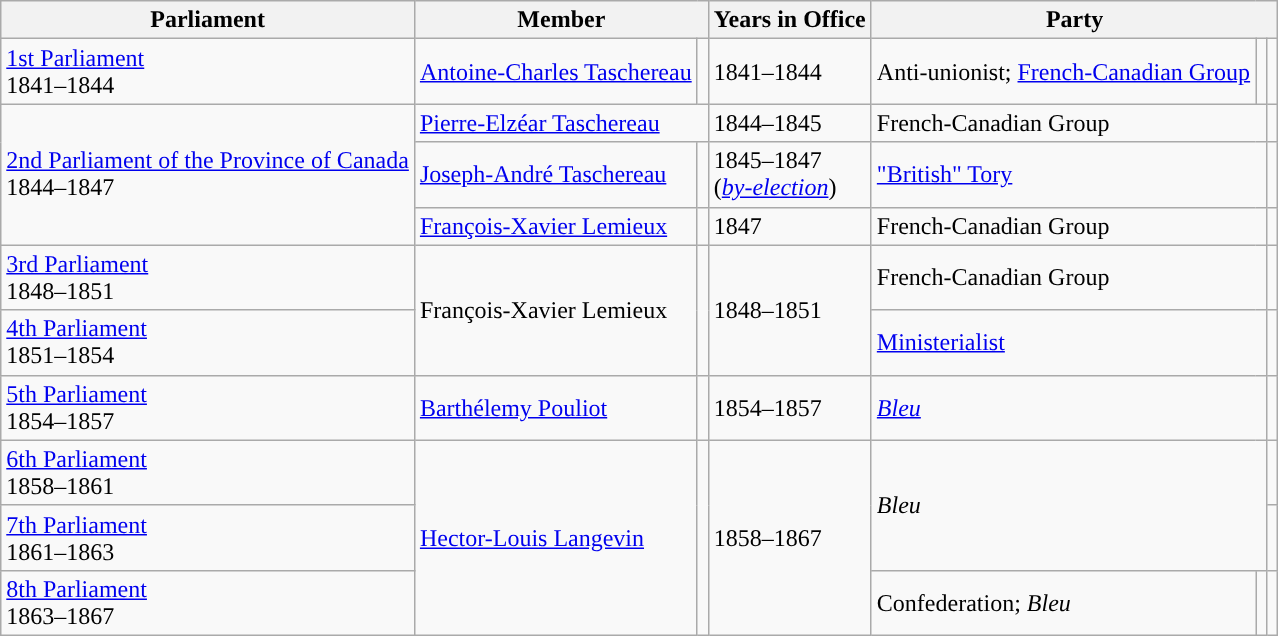<table class="wikitable">
<tr>
<th>Parliament</th>
<th colspan = "2">Member</th>
<th>Years in Office</th>
<th colspan = "3">Party</th>
</tr>
<tr>
<td><a href='#'>1st Parliament</a><br>1841–1844</td>
<td><a href='#'>Antoine-Charles Taschereau</a></td>
<td></td>
<td>1841–1844</td>
<td>Anti-unionist; <a href='#'>French-Canadian Group</a></td>
<td></td>
<td></td>
</tr>
<tr>
<td rowspan = "3"><a href='#'>2nd Parliament of the Province of Canada</a> <br>1844–1847</td>
<td colspan = "2"><a href='#'>Pierre-Elzéar Taschereau</a></td>
<td>1844–1845</td>
<td colspan = "2">French-Canadian Group</td>
<td></td>
</tr>
<tr>
<td><a href='#'>Joseph-André Taschereau</a></td>
<td></td>
<td>1845–1847 <br> (<em><a href='#'>by-election</a></em>)</td>
<td colspan = "2"><a href='#'>"British" Tory</a></td>
<td></td>
</tr>
<tr>
<td><a href='#'>François-Xavier Lemieux</a></td>
<td></td>
<td>1847</td>
<td colspan = "2">French-Canadian Group</td>
<td></td>
</tr>
<tr>
<td><a href='#'>3rd Parliament</a> <br> 1848–1851</td>
<td rowspan = "2">François-Xavier Lemieux</td>
<td rowspan = "2"></td>
<td rowspan = "2">1848–1851</td>
<td colspan = "2">French-Canadian Group</td>
<td></td>
</tr>
<tr>
<td><a href='#'>4th Parliament</a> <br> 1851–1854</td>
<td colspan = "2"><a href='#'>Ministerialist</a></td>
<td></td>
</tr>
<tr>
<td><a href='#'>5th Parliament</a> <br> 1854–1857</td>
<td><a href='#'>Barthélemy Pouliot</a></td>
<td></td>
<td>1854–1857</td>
<td colspan="2'"><a href='#'><em>Bleu</em></a></td>
<td></td>
</tr>
<tr>
<td><a href='#'>6th Parliament</a> <br>1858–1861</td>
<td rowspan = "3"><a href='#'>Hector-Louis Langevin</a></td>
<td rowspan = "3"></td>
<td rowspan = "3">1858–1867</td>
<td rowspan = "2" colspan = "2"><em>Bleu</em></td>
<td></td>
</tr>
<tr>
<td><a href='#'>7th Parliament</a> <br> 1861–1863</td>
<td></td>
</tr>
<tr>
<td><a href='#'>8th Parliament</a> <br> 1863–1867</td>
<td>Confederation; <em>Bleu</em></td>
<td></td>
<td></td>
</tr>
</table>
